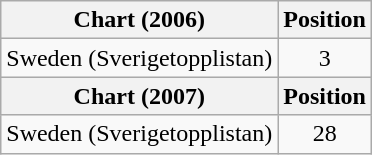<table class="wikitable">
<tr>
<th>Chart (2006)</th>
<th>Position</th>
</tr>
<tr>
<td>Sweden (Sverigetopplistan)</td>
<td align="center">3</td>
</tr>
<tr>
<th>Chart (2007)</th>
<th>Position</th>
</tr>
<tr>
<td>Sweden (Sverigetopplistan)</td>
<td align="center">28</td>
</tr>
</table>
